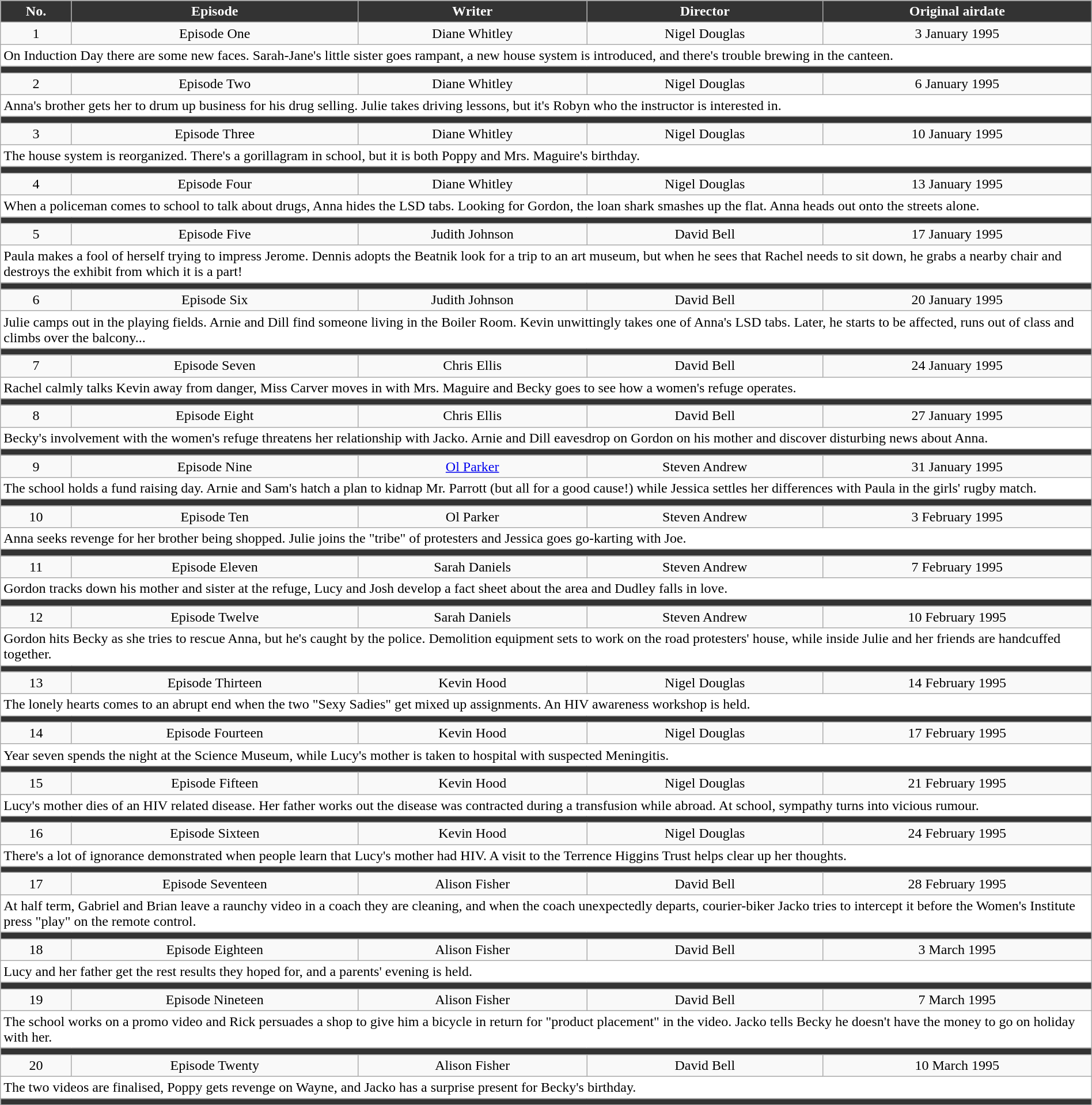<table class="wikitable" style="width:100%;">
<tr>
<th style="background-color: #333333; color:white">No.</th>
<th style="background: #333333; color:white">Episode</th>
<th style="background: #333333; color:white">Writer</th>
<th style="background: #333333; color:white">Director</th>
<th style="background: #333333; color:white">Original airdate</th>
</tr>
<tr>
<td align="center">1</td>
<td align="center">Episode One</td>
<td align="center">Diane Whitley</td>
<td align="center">Nigel Douglas</td>
<td align="center">3 January 1995</td>
</tr>
<tr>
<td style="background:white" colspan="5">On Induction Day there are some new faces. Sarah-Jane's little sister goes rampant, a new house system is introduced, and there's trouble brewing in the canteen.</td>
</tr>
<tr style="background:#333333; height:2px">
<td colspan="5"></td>
</tr>
<tr>
<td align="center">2</td>
<td align="center">Episode Two</td>
<td align="center">Diane Whitley</td>
<td align="center">Nigel Douglas</td>
<td align="center">6 January 1995</td>
</tr>
<tr>
<td style="background:white" colspan="5">Anna's brother gets her to drum up business for his drug selling. Julie takes driving lessons, but it's Robyn who the instructor is interested in.</td>
</tr>
<tr style="background:#333333; height:2px">
<td colspan="5"></td>
</tr>
<tr>
<td align="center">3</td>
<td align="center">Episode Three</td>
<td align="center">Diane Whitley</td>
<td align="center">Nigel Douglas</td>
<td align="center">10 January 1995</td>
</tr>
<tr>
<td style="background:white" colspan="5">The house system is reorganized. There's a gorillagram in school, but it is both Poppy and Mrs. Maguire's birthday.</td>
</tr>
<tr style="background:#333333; height:2px">
<td colspan="5"></td>
</tr>
<tr>
<td align="center">4</td>
<td align="center">Episode Four</td>
<td align="center">Diane Whitley</td>
<td align="center">Nigel Douglas</td>
<td align="center">13 January 1995</td>
</tr>
<tr>
<td style="background:white" colspan="5">When a policeman comes to school to talk about drugs, Anna hides the LSD tabs. Looking for Gordon, the loan shark smashes up the flat. Anna heads out onto the streets alone.</td>
</tr>
<tr style="background:#333333; height:2px">
<td colspan="5"></td>
</tr>
<tr>
<td align="center">5</td>
<td align="center">Episode Five</td>
<td align="center">Judith Johnson</td>
<td align="center">David Bell</td>
<td align="center">17 January 1995</td>
</tr>
<tr>
<td style="background:white" colspan="5">Paula makes a fool of herself trying to impress Jerome. Dennis adopts the Beatnik look for a trip to an art museum, but when he sees that Rachel needs to sit down, he grabs a nearby chair and destroys the exhibit from which it is a part!</td>
</tr>
<tr style="background:#333333; height:2px">
<td colspan="5"></td>
</tr>
<tr>
<td align="center">6</td>
<td align="center">Episode Six</td>
<td align="center">Judith Johnson</td>
<td align="center">David Bell</td>
<td align="center">20 January 1995</td>
</tr>
<tr>
<td style="background:white" colspan="5">Julie camps out in the playing fields. Arnie and Dill find someone living in the Boiler Room. Kevin unwittingly takes one of Anna's LSD tabs. Later, he starts to be affected, runs out of class and climbs over the balcony...</td>
</tr>
<tr style="background:#333333; height:2px">
<td colspan="5"></td>
</tr>
<tr>
<td align="center">7</td>
<td align="center">Episode Seven</td>
<td align="center">Chris Ellis</td>
<td align="center">David Bell</td>
<td align="center">24 January 1995</td>
</tr>
<tr>
<td style="background:white" colspan="5">Rachel calmly talks Kevin away from danger, Miss Carver moves in with Mrs. Maguire and Becky goes to see how a women's refuge operates.</td>
</tr>
<tr style="background:#333333; height:2px">
<td colspan="5"></td>
</tr>
<tr>
<td align="center">8</td>
<td align="center">Episode Eight</td>
<td align="center">Chris Ellis</td>
<td align="center">David Bell</td>
<td align="center">27 January 1995</td>
</tr>
<tr>
<td style="background:white" colspan="5">Becky's involvement with the women's refuge threatens her relationship with Jacko. Arnie and Dill eavesdrop on Gordon on his mother and discover disturbing news about Anna.</td>
</tr>
<tr style="background:#333333; height:2px">
<td colspan="5"></td>
</tr>
<tr>
<td align="center">9</td>
<td align="center">Episode Nine</td>
<td align="center"><a href='#'>Ol Parker</a></td>
<td align="center">Steven Andrew</td>
<td align="center">31 January 1995</td>
</tr>
<tr>
<td style="background:white" colspan="5">The school holds a fund raising day. Arnie and Sam's hatch a plan to kidnap Mr. Parrott (but all for a good cause!) while Jessica settles her differences with Paula in the girls' rugby match.</td>
</tr>
<tr style="background:#333333; height:2px">
<td colspan="5"></td>
</tr>
<tr>
<td align="center">10</td>
<td align="center">Episode Ten</td>
<td align="center">Ol Parker</td>
<td align="center">Steven Andrew</td>
<td align="center">3 February 1995</td>
</tr>
<tr>
<td style="background:white" colspan="5">Anna seeks revenge for her brother being shopped. Julie joins the "tribe" of protesters and Jessica goes go-karting with Joe.</td>
</tr>
<tr style="background:#333333; height:2px">
<td colspan="5"></td>
</tr>
<tr>
<td align="center">11</td>
<td align="center">Episode Eleven</td>
<td align="center">Sarah Daniels</td>
<td align="center">Steven Andrew</td>
<td align="center">7 February 1995</td>
</tr>
<tr>
<td style="background:white" colspan="5">Gordon tracks down his mother and sister at the refuge, Lucy and Josh develop a fact sheet about the area and Dudley falls in love.</td>
</tr>
<tr style="background:#333333; height:2px">
<td colspan="5"></td>
</tr>
<tr>
<td align="center">12</td>
<td align="center">Episode Twelve</td>
<td align="center">Sarah Daniels</td>
<td align="center">Steven Andrew</td>
<td align="center">10 February 1995</td>
</tr>
<tr>
<td style="background:white" colspan="5">Gordon hits Becky as she tries to rescue Anna, but he's caught by the police. Demolition equipment sets to work on the road protesters' house, while inside Julie and her friends are handcuffed together.</td>
</tr>
<tr style="background:#333333; height:2px">
<td colspan="5"></td>
</tr>
<tr>
<td align="center">13</td>
<td align="center">Episode Thirteen</td>
<td align="center">Kevin Hood</td>
<td align="center">Nigel Douglas</td>
<td align="center">14 February 1995</td>
</tr>
<tr>
<td style="background:white" colspan="5">The lonely hearts comes to an abrupt end when the two "Sexy Sadies" get mixed up assignments. An HIV awareness workshop is held.</td>
</tr>
<tr style="background:#333333; height:2px">
<td colspan="5"></td>
</tr>
<tr>
<td align="center">14</td>
<td align="center">Episode Fourteen</td>
<td align="center">Kevin Hood</td>
<td align="center">Nigel Douglas</td>
<td align="center">17 February 1995</td>
</tr>
<tr>
<td style="background:white" colspan="5">Year seven spends the night at the Science Museum, while Lucy's mother is taken to hospital with suspected Meningitis.</td>
</tr>
<tr style="background:#333333; height:2px">
<td colspan="5"></td>
</tr>
<tr>
<td align="center">15</td>
<td align="center">Episode Fifteen</td>
<td align="center">Kevin Hood</td>
<td align="center">Nigel Douglas</td>
<td align="center">21 February 1995</td>
</tr>
<tr>
<td style="background:white" colspan="5">Lucy's mother dies of an HIV related disease. Her father works out the disease was contracted during a transfusion while abroad. At school, sympathy turns into vicious rumour.</td>
</tr>
<tr style="background:#333333; height:2px">
<td colspan="5"></td>
</tr>
<tr>
<td align="center">16</td>
<td align="center">Episode Sixteen</td>
<td align="center">Kevin Hood</td>
<td align="center">Nigel Douglas</td>
<td align="center">24 February 1995</td>
</tr>
<tr>
<td style="background:white" colspan="5">There's a lot of ignorance demonstrated when people learn that Lucy's mother had HIV. A visit to the Terrence Higgins Trust helps clear up her thoughts.</td>
</tr>
<tr style="background:#333333; height:2px">
<td colspan="5"></td>
</tr>
<tr>
<td align="center">17</td>
<td align="center">Episode Seventeen</td>
<td align="center">Alison Fisher</td>
<td align="center">David Bell</td>
<td align="center">28 February 1995</td>
</tr>
<tr>
<td style="background:white" colspan="5">At half term, Gabriel and Brian leave a raunchy video in a coach they are cleaning, and when the coach unexpectedly departs, courier-biker Jacko tries to intercept it before the Women's Institute press "play" on the remote control.</td>
</tr>
<tr style="background:#333333; height:2px">
<td colspan="5"></td>
</tr>
<tr>
<td align="center">18</td>
<td align="center">Episode Eighteen</td>
<td align="center">Alison Fisher</td>
<td align="center">David Bell</td>
<td align="center">3 March 1995</td>
</tr>
<tr>
<td style="background:white" colspan="5">Lucy and her father get the rest results they hoped for, and a parents' evening is held.</td>
</tr>
<tr style="background:#333333; height:2px">
<td colspan="5"></td>
</tr>
<tr>
<td align="center">19</td>
<td align="center">Episode Nineteen</td>
<td align="center">Alison Fisher</td>
<td align="center">David Bell</td>
<td align="center">7 March 1995</td>
</tr>
<tr>
<td style="background:white" colspan="5">The school works on a promo video and Rick persuades a shop to give him a bicycle in return for "product placement" in the video. Jacko tells Becky he doesn't have the money to go on holiday with her.</td>
</tr>
<tr style="background:#333333; height:2px">
<td colspan="5"></td>
</tr>
<tr>
<td align="center">20</td>
<td align="center">Episode Twenty</td>
<td align="center">Alison Fisher</td>
<td align="center">David Bell</td>
<td align="center">10 March 1995</td>
</tr>
<tr>
<td style="background:white" colspan="5">The two videos are finalised, Poppy gets revenge on Wayne, and Jacko has a surprise present for Becky's birthday.</td>
</tr>
<tr style="background:#333333; height:2px">
<td colspan="5"></td>
</tr>
<tr>
</tr>
</table>
